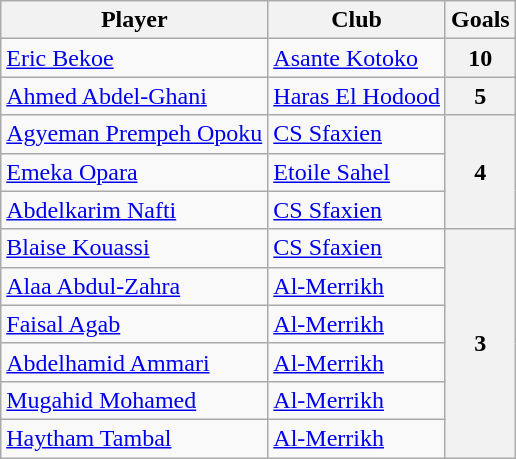<table class="wikitable">
<tr>
<th>Player</th>
<th>Club</th>
<th>Goals</th>
</tr>
<tr align="center">
<td align="left"> <a href='#'>Eric Bekoe</a></td>
<td align="left"> <a href='#'>Asante Kotoko</a></td>
<th>10</th>
</tr>
<tr align="center">
<td align="left"> <a href='#'>Ahmed Abdel-Ghani</a></td>
<td align="left"> <a href='#'>Haras El Hodood</a></td>
<th>5</th>
</tr>
<tr align="center">
<td align="left"> <a href='#'>Agyeman Prempeh Opoku</a></td>
<td align="left"> <a href='#'>CS Sfaxien</a></td>
<th rowspan="3">4</th>
</tr>
<tr align="center">
<td align="left"> <a href='#'>Emeka Opara</a></td>
<td align="left"> <a href='#'>Etoile Sahel</a></td>
</tr>
<tr align="center">
<td align="left"> <a href='#'>Abdelkarim Nafti</a></td>
<td align="left"> <a href='#'>CS Sfaxien</a></td>
</tr>
<tr align="center">
<td align="left"> <a href='#'>Blaise Kouassi</a></td>
<td align="left"> <a href='#'>CS Sfaxien</a></td>
<th rowspan="6">3</th>
</tr>
<tr align="center">
<td align="left"> <a href='#'>Alaa Abdul-Zahra</a></td>
<td align="left"> <a href='#'>Al-Merrikh</a></td>
</tr>
<tr align="center">
<td align="left"> <a href='#'>Faisal Agab</a></td>
<td align="left"> <a href='#'>Al-Merrikh</a></td>
</tr>
<tr align="center">
<td align="left"> <a href='#'>Abdelhamid Ammari</a></td>
<td align="left"> <a href='#'>Al-Merrikh</a></td>
</tr>
<tr align="center">
<td align="left"> <a href='#'>Mugahid Mohamed</a></td>
<td align="left"> <a href='#'>Al-Merrikh</a></td>
</tr>
<tr align="center">
<td align="left"> <a href='#'>Haytham Tambal</a></td>
<td align="left"> <a href='#'>Al-Merrikh</a></td>
</tr>
</table>
